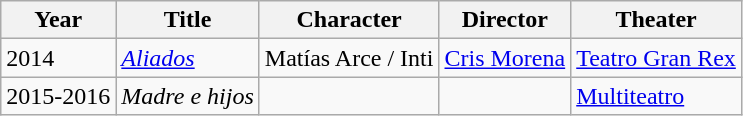<table class="wikitable sortable">
<tr>
<th>Year</th>
<th>Title</th>
<th>Character</th>
<th>Director</th>
<th>Theater</th>
</tr>
<tr>
<td>2014</td>
<td><em><a href='#'>Aliados</a></em></td>
<td>Matías Arce / Inti</td>
<td><a href='#'>Cris Morena</a></td>
<td><a href='#'>Teatro Gran Rex</a></td>
</tr>
<tr>
<td>2015-2016</td>
<td><em>Madre e hijos</em></td>
<td></td>
<td></td>
<td><a href='#'>Multiteatro</a></td>
</tr>
</table>
